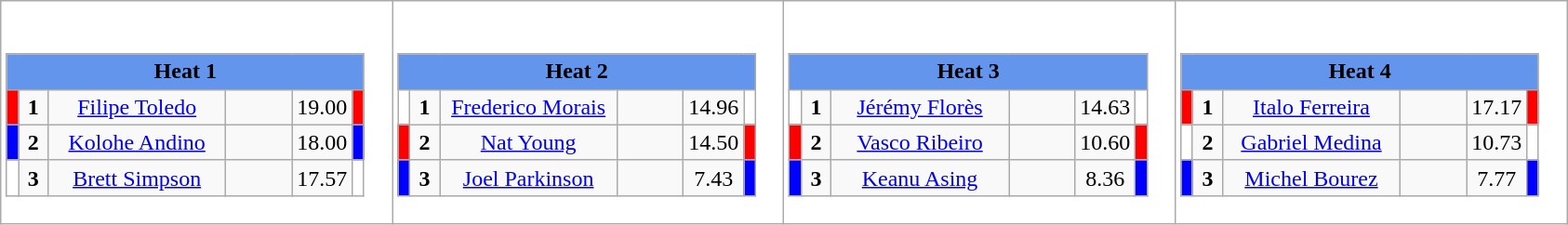<table class="wikitable" style="background:#fff;">
<tr>
<td><div><br><table class="wikitable">
<tr>
<td colspan="6"  style="text-align:center; background:#6495ed;"><strong>Heat 1</strong></td>
</tr>
<tr>
<td style="width:01px; background: #f00;"></td>
<td style="width:14px; text-align:center;"><strong>1</strong></td>
<td style="width:120px; text-align:center;"><a href='#'>Filipe Toledo</a></td>
<td style="width:40px; text-align:center;"></td>
<td style="width:20px; text-align:center;">19.00</td>
<td style="width:01px; background: #f00;"></td>
</tr>
<tr>
<td style="width:01px; background: #00f;"></td>
<td style="width:14px; text-align:center;"><strong>2</strong></td>
<td style="width:120px; text-align:center;"><a href='#'>Kolohe Andino</a></td>
<td style="width:40px; text-align:center;"></td>
<td style="width:20px; text-align:center;">18.00</td>
<td style="width:01px; background: #00f;"></td>
</tr>
<tr>
<td style="width:01px; background: #fff;"></td>
<td style="width:14px; text-align:center;"><strong>3</strong></td>
<td style="width:120px; text-align:center;"><a href='#'>Brett Simpson</a></td>
<td style="width:40px; text-align:center;"></td>
<td style="width:20px; text-align:center;">17.57</td>
<td style="width:01px; background: #fff;"></td>
</tr>
</table>
</div></td>
<td><div><br><table class="wikitable">
<tr>
<td colspan="6"  style="text-align:center; background:#6495ed;"><strong>Heat 2</strong></td>
</tr>
<tr>
<td style="width:01px; background: #fff;"></td>
<td style="width:14px; text-align:center;"><strong>1</strong></td>
<td style="width:120px; text-align:center;"><a href='#'>Frederico Morais</a></td>
<td style="width:40px; text-align:center;"></td>
<td style="width:20px; text-align:center;">14.96</td>
<td style="width:01px; background: #fff;"></td>
</tr>
<tr>
<td style="width:01px; background: #f00;"></td>
<td style="width:14px; text-align:center;"><strong>2</strong></td>
<td style="width:120px; text-align:center;"><a href='#'>Nat Young</a></td>
<td style="width:40px; text-align:center;"></td>
<td style="width:20px; text-align:center;">14.50</td>
<td style="width:01px; background: #f00;"></td>
</tr>
<tr>
<td style="width:01px; background: #00f;"></td>
<td style="width:14px; text-align:center;"><strong>3</strong></td>
<td style="width:120px; text-align:center;"><a href='#'>Joel Parkinson</a></td>
<td style="width:40px; text-align:center;"></td>
<td style="width:20px; text-align:center;">7.43</td>
<td style="width:01px; background: #00f;"></td>
</tr>
</table>
</div></td>
<td><div><br><table class="wikitable">
<tr>
<td colspan="6"  style="text-align:center; background:#6495ed;"><strong>Heat 3</strong></td>
</tr>
<tr>
<td style="width:01px; background: #fff;"></td>
<td style="width:14px; text-align:center;"><strong>1</strong></td>
<td style="width:120px; text-align:center;"><a href='#'>Jérémy Florès</a></td>
<td style="width:40px; text-align:center;"></td>
<td style="width:20px; text-align:center;">14.63</td>
<td style="width:01px; background: #fff;"></td>
</tr>
<tr>
<td style="width:01px; background: #f00;"></td>
<td style="width:14px; text-align:center;"><strong>2</strong></td>
<td style="width:120px; text-align:center;"><a href='#'>Vasco Ribeiro</a></td>
<td style="width:40px; text-align:center;"></td>
<td style="width:20px; text-align:center;">10.60</td>
<td style="width:01px; background: #f00;"></td>
</tr>
<tr>
<td style="width:01px; background: #00f;"></td>
<td style="width:14px; text-align:center;"><strong>3</strong></td>
<td style="width:120px; text-align:center;"><a href='#'>Keanu Asing</a></td>
<td style="width:40px; text-align:center;"></td>
<td style="width:20px; text-align:center;">8.36</td>
<td style="width:01px; background: #00f;"></td>
</tr>
</table>
</div></td>
<td><div><br><table class="wikitable">
<tr>
<td colspan="6"  style="text-align:center; background:#6495ed;"><strong>Heat 4</strong></td>
</tr>
<tr>
<td style="width:01px; background: #f00;"></td>
<td style="width:14px; text-align:center;"><strong>1</strong></td>
<td style="width:120px; text-align:center;"><a href='#'>Italo Ferreira</a></td>
<td style="width:40px; text-align:center;"></td>
<td style="width:20px; text-align:center;">17.17</td>
<td style="width:01px; background: #f00;"></td>
</tr>
<tr>
<td style="width:01px; background: #fff;"></td>
<td style="width:14px; text-align:center;"><strong>2</strong></td>
<td style="width:120px; text-align:center;"><a href='#'>Gabriel Medina</a></td>
<td style="width:40px; text-align:center;"></td>
<td style="width:20px; text-align:center;">10.73</td>
<td style="width:01px; background: #fff;"></td>
</tr>
<tr>
<td style="width:01px; background: #00f;"></td>
<td style="width:14px; text-align:center;"><strong>3</strong></td>
<td style="width:120px; text-align:center;"><a href='#'>Michel Bourez</a></td>
<td style="width:40px; text-align:center;"></td>
<td style="width:20px; text-align:center;">7.77</td>
<td style="width:01px; background: #00f;"></td>
</tr>
</table>
</div></td>
</tr>
</table>
